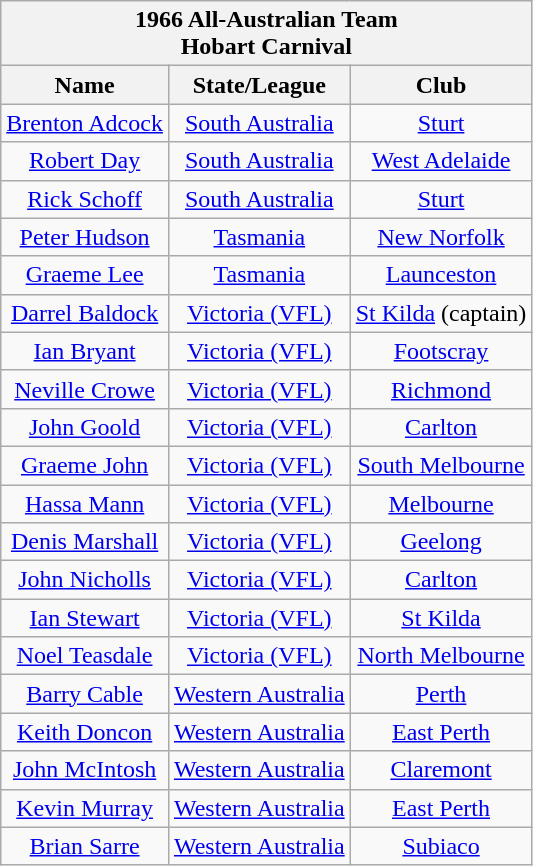<table class="wikitable" style="text-align: center">
<tr>
<th colspan="10">1966 All-Australian Team<br>Hobart Carnival</th>
</tr>
<tr>
<th>Name</th>
<th>State/League</th>
<th>Club</th>
</tr>
<tr>
<td><a href='#'>Brenton Adcock</a></td>
<td><a href='#'>South Australia</a></td>
<td><a href='#'>Sturt</a></td>
</tr>
<tr>
<td><a href='#'>Robert Day</a></td>
<td><a href='#'>South Australia</a></td>
<td><a href='#'>West Adelaide</a></td>
</tr>
<tr>
<td><a href='#'>Rick Schoff</a></td>
<td><a href='#'>South Australia</a></td>
<td><a href='#'>Sturt</a></td>
</tr>
<tr>
<td><a href='#'>Peter Hudson</a></td>
<td><a href='#'>Tasmania</a></td>
<td><a href='#'>New Norfolk</a></td>
</tr>
<tr>
<td><a href='#'>Graeme Lee</a></td>
<td><a href='#'>Tasmania</a></td>
<td><a href='#'>Launceston</a></td>
</tr>
<tr>
<td><a href='#'>Darrel Baldock</a></td>
<td><a href='#'>Victoria (VFL)</a></td>
<td><a href='#'>St Kilda</a> (captain)</td>
</tr>
<tr>
<td><a href='#'>Ian Bryant</a></td>
<td><a href='#'>Victoria (VFL)</a></td>
<td><a href='#'>Footscray</a></td>
</tr>
<tr>
<td><a href='#'>Neville Crowe</a></td>
<td><a href='#'>Victoria (VFL)</a></td>
<td><a href='#'>Richmond</a></td>
</tr>
<tr>
<td><a href='#'>John Goold</a></td>
<td><a href='#'>Victoria (VFL)</a></td>
<td><a href='#'>Carlton</a></td>
</tr>
<tr>
<td><a href='#'>Graeme John</a></td>
<td><a href='#'>Victoria (VFL)</a></td>
<td><a href='#'>South Melbourne</a></td>
</tr>
<tr>
<td><a href='#'>Hassa Mann</a></td>
<td><a href='#'>Victoria (VFL)</a></td>
<td><a href='#'>Melbourne</a></td>
</tr>
<tr>
<td><a href='#'>Denis Marshall</a></td>
<td><a href='#'>Victoria (VFL)</a></td>
<td><a href='#'>Geelong</a></td>
</tr>
<tr>
<td><a href='#'>John Nicholls</a></td>
<td><a href='#'>Victoria (VFL)</a></td>
<td><a href='#'>Carlton</a></td>
</tr>
<tr>
<td><a href='#'>Ian Stewart</a></td>
<td><a href='#'>Victoria (VFL)</a></td>
<td><a href='#'>St Kilda</a></td>
</tr>
<tr>
<td><a href='#'>Noel Teasdale</a></td>
<td><a href='#'>Victoria (VFL)</a></td>
<td><a href='#'>North Melbourne</a></td>
</tr>
<tr>
<td><a href='#'>Barry Cable</a></td>
<td><a href='#'>Western Australia</a></td>
<td><a href='#'>Perth</a></td>
</tr>
<tr>
<td><a href='#'>Keith Doncon</a></td>
<td><a href='#'>Western Australia</a></td>
<td><a href='#'>East Perth</a></td>
</tr>
<tr>
<td><a href='#'>John McIntosh</a></td>
<td><a href='#'>Western Australia</a></td>
<td><a href='#'>Claremont</a></td>
</tr>
<tr>
<td><a href='#'>Kevin Murray</a></td>
<td><a href='#'>Western Australia</a></td>
<td><a href='#'>East Perth</a></td>
</tr>
<tr>
<td><a href='#'>Brian Sarre</a></td>
<td><a href='#'>Western Australia</a></td>
<td><a href='#'>Subiaco</a></td>
</tr>
</table>
